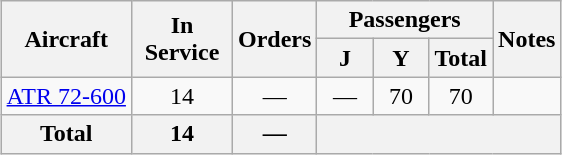<table class="wikitable" style="border-collapse:collapse;text-align:center;margin:1em auto;">
<tr>
<th rowspan="2">Aircraft</th>
<th rowspan="2" style="width:60px;">In Service</th>
<th rowspan="2" style="width:25px;">Orders</th>
<th colspan="3">Passengers</th>
<th rowspan="2">Notes</th>
</tr>
<tr>
<th style="width:30px;"><abbr>J</abbr></th>
<th style="width:30px;"><abbr>Y</abbr></th>
<th style="width:30px;">Total</th>
</tr>
<tr>
<td><a href='#'>ATR 72-600</a></td>
<td>14</td>
<td>—</td>
<td>—</td>
<td>70</td>
<td>70</td>
<td></td>
</tr>
<tr>
<th>Total</th>
<th>14</th>
<th>—</th>
<th colspan="4"></th>
</tr>
</table>
